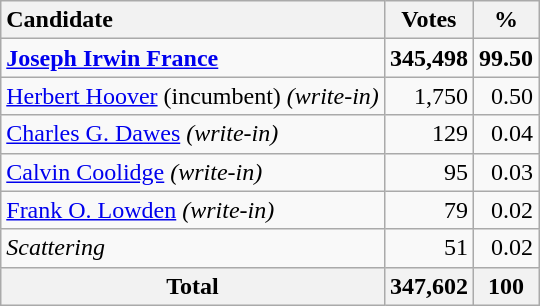<table class="wikitable sortable plainrowheaders" style="text-align:right">
<tr>
<th style="text-align:left;">Candidate</th>
<th>Votes</th>
<th>%</th>
</tr>
<tr>
<td style="text-align:left;"><strong><a href='#'>Joseph Irwin France</a></strong></td>
<td><strong>345,498</strong></td>
<td><strong>99.50</strong></td>
</tr>
<tr>
<td style="text-align:left;"><a href='#'>Herbert Hoover</a> (incumbent) <em>(write-in)</em></td>
<td>1,750</td>
<td>0.50</td>
</tr>
<tr>
<td style="text-align:left;"><a href='#'>Charles G. Dawes</a> <em>(write-in)</em></td>
<td>129</td>
<td>0.04</td>
</tr>
<tr>
<td style="text-align:left;"><a href='#'>Calvin Coolidge</a> <em>(write-in)</em></td>
<td>95</td>
<td>0.03</td>
</tr>
<tr>
<td style="text-align:left;"><a href='#'>Frank O. Lowden</a> <em>(write-in)</em></td>
<td>79</td>
<td>0.02</td>
</tr>
<tr>
<td style="text-align:left;"><em>Scattering</em></td>
<td>51</td>
<td>0.02</td>
</tr>
<tr class="sortbottom">
<th>Total</th>
<th>347,602</th>
<th>100</th>
</tr>
</table>
